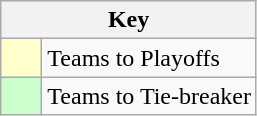<table class="wikitable" style="text-align: center;">
<tr>
<th colspan=2>Key</th>
</tr>
<tr>
<td style="background:#ffc; width:20px;"></td>
<td align=left>Teams to Playoffs</td>
</tr>
<tr>
<td style="background:#ccffcc; width:20px;"></td>
<td align=left>Teams to Tie-breaker</td>
</tr>
</table>
